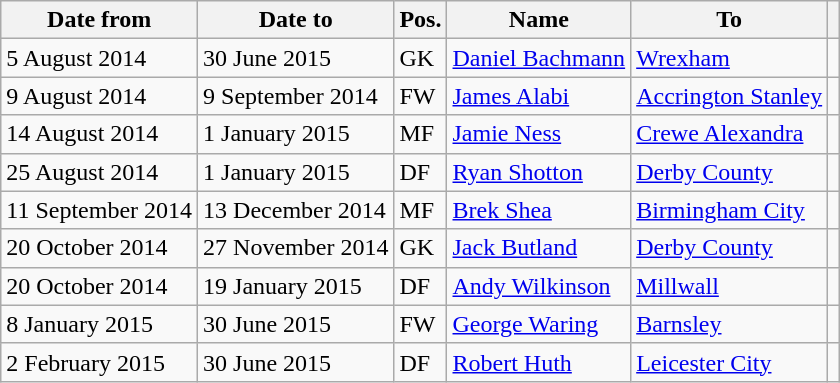<table class="wikitable">
<tr>
<th>Date from</th>
<th>Date to</th>
<th>Pos.</th>
<th>Name</th>
<th>To</th>
<th></th>
</tr>
<tr>
<td>5 August 2014</td>
<td>30 June 2015</td>
<td>GK</td>
<td> <a href='#'>Daniel Bachmann</a></td>
<td> <a href='#'>Wrexham</a></td>
<td></td>
</tr>
<tr>
<td>9 August 2014</td>
<td>9 September 2014</td>
<td>FW</td>
<td> <a href='#'>James Alabi</a></td>
<td> <a href='#'>Accrington Stanley</a></td>
<td></td>
</tr>
<tr>
<td>14 August 2014</td>
<td>1 January 2015</td>
<td>MF</td>
<td> <a href='#'>Jamie Ness</a></td>
<td> <a href='#'>Crewe Alexandra</a></td>
<td></td>
</tr>
<tr>
<td>25 August 2014</td>
<td>1 January 2015</td>
<td>DF</td>
<td> <a href='#'>Ryan Shotton</a></td>
<td> <a href='#'>Derby County</a></td>
<td></td>
</tr>
<tr>
<td>11 September 2014</td>
<td>13 December 2014</td>
<td>MF</td>
<td> <a href='#'>Brek Shea</a></td>
<td> <a href='#'>Birmingham City</a></td>
<td></td>
</tr>
<tr>
<td>20 October 2014</td>
<td>27 November 2014</td>
<td>GK</td>
<td> <a href='#'>Jack Butland</a></td>
<td> <a href='#'>Derby County</a></td>
<td></td>
</tr>
<tr>
<td>20 October 2014</td>
<td>19 January 2015</td>
<td>DF</td>
<td> <a href='#'>Andy Wilkinson</a></td>
<td> <a href='#'>Millwall</a></td>
<td></td>
</tr>
<tr>
<td>8 January 2015</td>
<td>30 June 2015</td>
<td>FW</td>
<td> <a href='#'>George Waring</a></td>
<td> <a href='#'>Barnsley</a></td>
<td></td>
</tr>
<tr>
<td>2 February 2015</td>
<td>30 June 2015</td>
<td>DF</td>
<td> <a href='#'>Robert Huth</a></td>
<td> <a href='#'>Leicester City</a></td>
<td></td>
</tr>
</table>
